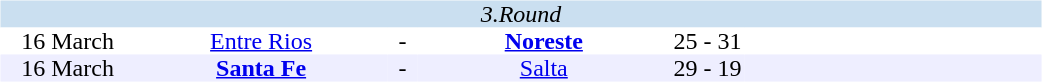<table width=700>
<tr>
<td width=700 valign="top"><br><table border=0 cellspacing=0 cellpadding=0 style="font-size: 100%; border-collapse: collapse;" width=100%>
<tr bgcolor="#CADFF0">
<td style="font-size:100%"; align="center" colspan="6"><em>3.Round</em></td>
</tr>
<tr align=center bgcolor=#FFFFFF>
<td width=90>16 March</td>
<td width=170><a href='#'>Entre Rios</a></td>
<td width=20>-</td>
<td width=170><strong><a href='#'>Noreste</a></strong></td>
<td width=50>25 - 31</td>
<td width=200></td>
</tr>
<tr align=center bgcolor=#EEEEFF>
<td width=90>16 March</td>
<td width=170><strong><a href='#'>Santa Fe</a></strong></td>
<td width=20>-</td>
<td width=170><a href='#'>Salta</a></td>
<td width=50>29 - 19</td>
<td width=200></td>
</tr>
</table>
</td>
</tr>
</table>
